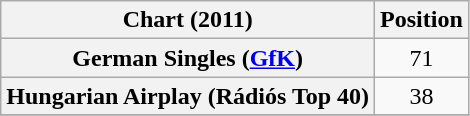<table class="wikitable sortable plainrowheaders" style="text-align:center;">
<tr>
<th scope="col">Chart (2011)</th>
<th scope="col">Position</th>
</tr>
<tr>
<th scope="row">German Singles (<a href='#'>GfK</a>)</th>
<td>71</td>
</tr>
<tr>
<th scope="row">Hungarian Airplay (Rádiós Top 40)</th>
<td>38</td>
</tr>
<tr>
</tr>
</table>
